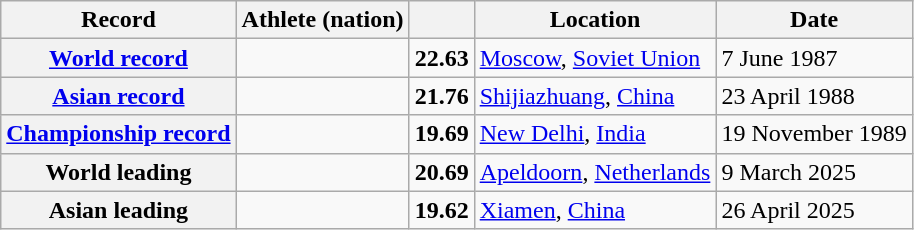<table class="wikitable">
<tr>
<th scope="col">Record</th>
<th scope="col">Athlete (nation)</th>
<th scope="col"></th>
<th scope="col">Location</th>
<th scope="col">Date</th>
</tr>
<tr>
<th scope="row"><a href='#'>World record</a></th>
<td></td>
<td align="center"><strong>22.63</strong></td>
<td><a href='#'>Moscow</a>, <a href='#'>Soviet Union</a></td>
<td>7 June 1987</td>
</tr>
<tr>
<th scope="row"><a href='#'>Asian record</a></th>
<td></td>
<td align="center"><strong>21.76</strong></td>
<td><a href='#'>Shijiazhuang</a>, <a href='#'>China</a></td>
<td>23 April 1988</td>
</tr>
<tr>
<th scope="row"><a href='#'>Championship record</a></th>
<td></td>
<td align="center"><strong>19.69</strong></td>
<td><a href='#'>New Delhi</a>, <a href='#'>India</a></td>
<td>19 November 1989</td>
</tr>
<tr>
<th scope="row">World leading</th>
<td></td>
<td align="center"><strong>20.69</strong></td>
<td><a href='#'>Apeldoorn</a>, <a href='#'>Netherlands</a></td>
<td>9 March 2025</td>
</tr>
<tr>
<th scope="row">Asian leading</th>
<td></td>
<td align="center"><strong>19.62</strong></td>
<td><a href='#'>Xiamen</a>, <a href='#'>China</a></td>
<td>26 April 2025</td>
</tr>
</table>
